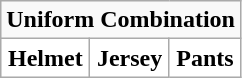<table class="wikitable">
<tr>
<td align="center" Colspan="3"><strong>Uniform Combination</strong></td>
</tr>
<tr align="center">
<th style="background:#FFFFFF;">Helmet</th>
<th style="background:#FFFFFF;">Jersey</th>
<th style="background:#FFFFFF;">Pants</th>
</tr>
</table>
